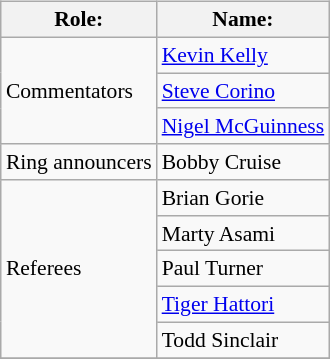<table class=wikitable style="font-size:90%; margin: 0.5em 0 0.5em 1em; float: right; clear: right;">
<tr>
<th>Role:</th>
<th>Name:</th>
</tr>
<tr>
<td rowspan=3>Commentators</td>
<td><a href='#'>Kevin Kelly</a></td>
</tr>
<tr>
<td><a href='#'>Steve Corino</a></td>
</tr>
<tr>
<td><a href='#'>Nigel McGuinness</a></td>
</tr>
<tr>
<td rowspan=1>Ring announcers</td>
<td>Bobby Cruise</td>
</tr>
<tr>
<td rowspan=5>Referees</td>
<td>Brian Gorie</td>
</tr>
<tr>
<td>Marty Asami</td>
</tr>
<tr>
<td>Paul Turner</td>
</tr>
<tr>
<td><a href='#'>Tiger Hattori</a></td>
</tr>
<tr>
<td>Todd Sinclair</td>
</tr>
<tr>
</tr>
</table>
